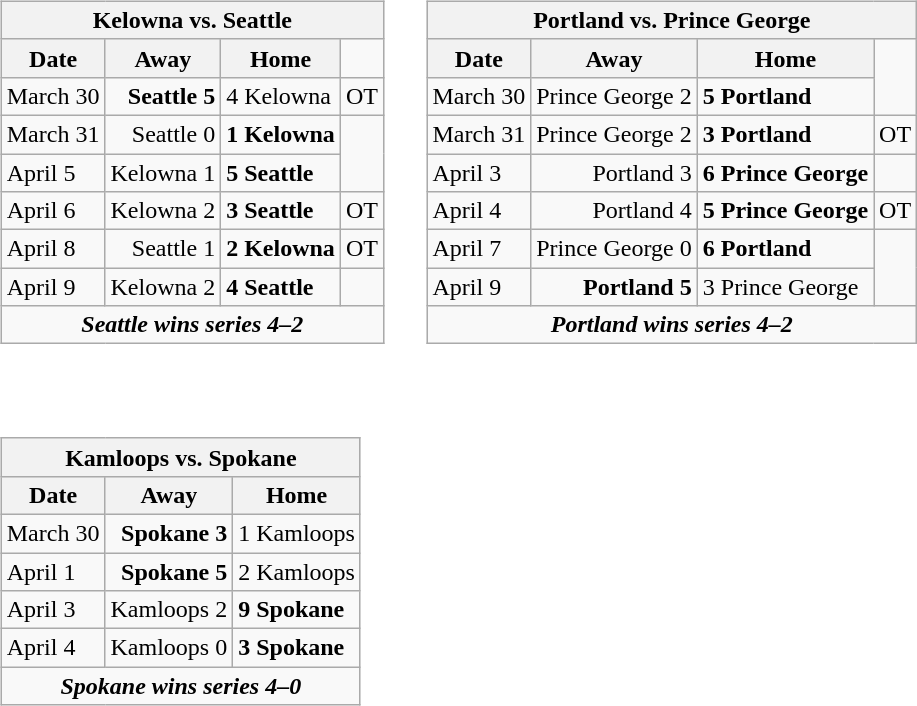<table cellspacing="10">
<tr>
<td valign="top"><br><table class="wikitable">
<tr>
<th bgcolor="#DDDDDD" colspan="4">Kelowna vs. Seattle</th>
</tr>
<tr>
<th>Date</th>
<th>Away</th>
<th>Home</th>
</tr>
<tr>
<td>March 30</td>
<td align="right"><strong>Seattle 5</strong></td>
<td>4 Kelowna</td>
<td>OT</td>
</tr>
<tr>
<td>March 31</td>
<td align="right">Seattle 0</td>
<td><strong>1 Kelowna</strong></td>
</tr>
<tr>
<td>April 5</td>
<td align="right">Kelowna 1</td>
<td><strong>5 Seattle</strong></td>
</tr>
<tr>
<td>April 6</td>
<td align="right">Kelowna 2</td>
<td><strong>3 Seattle</strong></td>
<td>OT</td>
</tr>
<tr>
<td>April 8</td>
<td align="right">Seattle 1</td>
<td><strong>2 Kelowna</strong></td>
<td>OT</td>
</tr>
<tr>
<td>April 9</td>
<td align="right">Kelowna 2</td>
<td><strong>4 Seattle</strong></td>
</tr>
<tr align="center">
<td colspan="4"><strong><em>Seattle wins series 4–2</em></strong></td>
</tr>
</table>
</td>
<td valign="top"><br><table class="wikitable">
<tr>
<th bgcolor="#DDDDDD" colspan="4">Portland vs. Prince George</th>
</tr>
<tr>
<th>Date</th>
<th>Away</th>
<th>Home</th>
</tr>
<tr>
<td>March 30</td>
<td align="right">Prince George 2</td>
<td><strong>5 Portland</strong></td>
</tr>
<tr>
<td>March 31</td>
<td align="right">Prince George 2</td>
<td><strong>3 Portland</strong></td>
<td>OT</td>
</tr>
<tr>
<td>April 3</td>
<td align="right">Portland 3</td>
<td><strong>6 Prince George</strong></td>
</tr>
<tr>
<td>April 4</td>
<td align="right">Portland 4</td>
<td><strong>5 Prince George</strong></td>
<td>OT</td>
</tr>
<tr>
<td>April 7</td>
<td align="right">Prince George 0</td>
<td><strong>6 Portland</strong></td>
</tr>
<tr>
<td>April 9</td>
<td align="right"><strong>Portland 5</strong></td>
<td>3 Prince George</td>
</tr>
<tr align="center">
<td colspan="4"><strong><em>Portland wins series 4–2</em></strong></td>
</tr>
</table>
</td>
</tr>
<tr>
<td valign="top"><br><table class="wikitable">
<tr>
<th bgcolor="#DDDDDD" colspan="4">Kamloops vs. Spokane</th>
</tr>
<tr>
<th>Date</th>
<th>Away</th>
<th>Home</th>
</tr>
<tr>
<td>March 30</td>
<td align="right"><strong>Spokane 3</strong></td>
<td>1 Kamloops</td>
</tr>
<tr>
<td>April 1</td>
<td align="right"><strong>Spokane 5</strong></td>
<td>2 Kamloops</td>
</tr>
<tr>
<td>April 3</td>
<td align="right">Kamloops 2</td>
<td><strong>9 Spokane</strong></td>
</tr>
<tr>
<td>April 4</td>
<td align="right">Kamloops 0</td>
<td><strong>3 Spokane</strong></td>
</tr>
<tr align="center">
<td colspan="4"><strong><em>Spokane wins series 4–0</em></strong></td>
</tr>
</table>
</td>
</tr>
</table>
